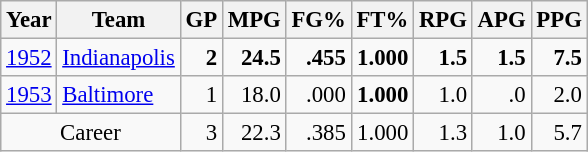<table class="wikitable sortable" style="font-size:95%; text-align:right;">
<tr>
<th>Year</th>
<th>Team</th>
<th>GP</th>
<th>MPG</th>
<th>FG%</th>
<th>FT%</th>
<th>RPG</th>
<th>APG</th>
<th>PPG</th>
</tr>
<tr>
<td style="text-align:left;"><a href='#'>1952</a></td>
<td style="text-align:left;"><a href='#'>Indianapolis</a></td>
<td><strong>2</strong></td>
<td><strong>24.5</strong></td>
<td><strong>.455</strong></td>
<td><strong>1.000</strong></td>
<td><strong>1.5</strong></td>
<td><strong>1.5</strong></td>
<td><strong>7.5</strong></td>
</tr>
<tr>
<td style="text-align:left;"><a href='#'>1953</a></td>
<td style="text-align:left;"><a href='#'>Baltimore</a></td>
<td>1</td>
<td>18.0</td>
<td>.000</td>
<td><strong>1.000</strong></td>
<td>1.0</td>
<td>.0</td>
<td>2.0</td>
</tr>
<tr>
<td colspan="2" style="text-align:center;">Career</td>
<td>3</td>
<td>22.3</td>
<td>.385</td>
<td>1.000</td>
<td>1.3</td>
<td>1.0</td>
<td>5.7</td>
</tr>
</table>
